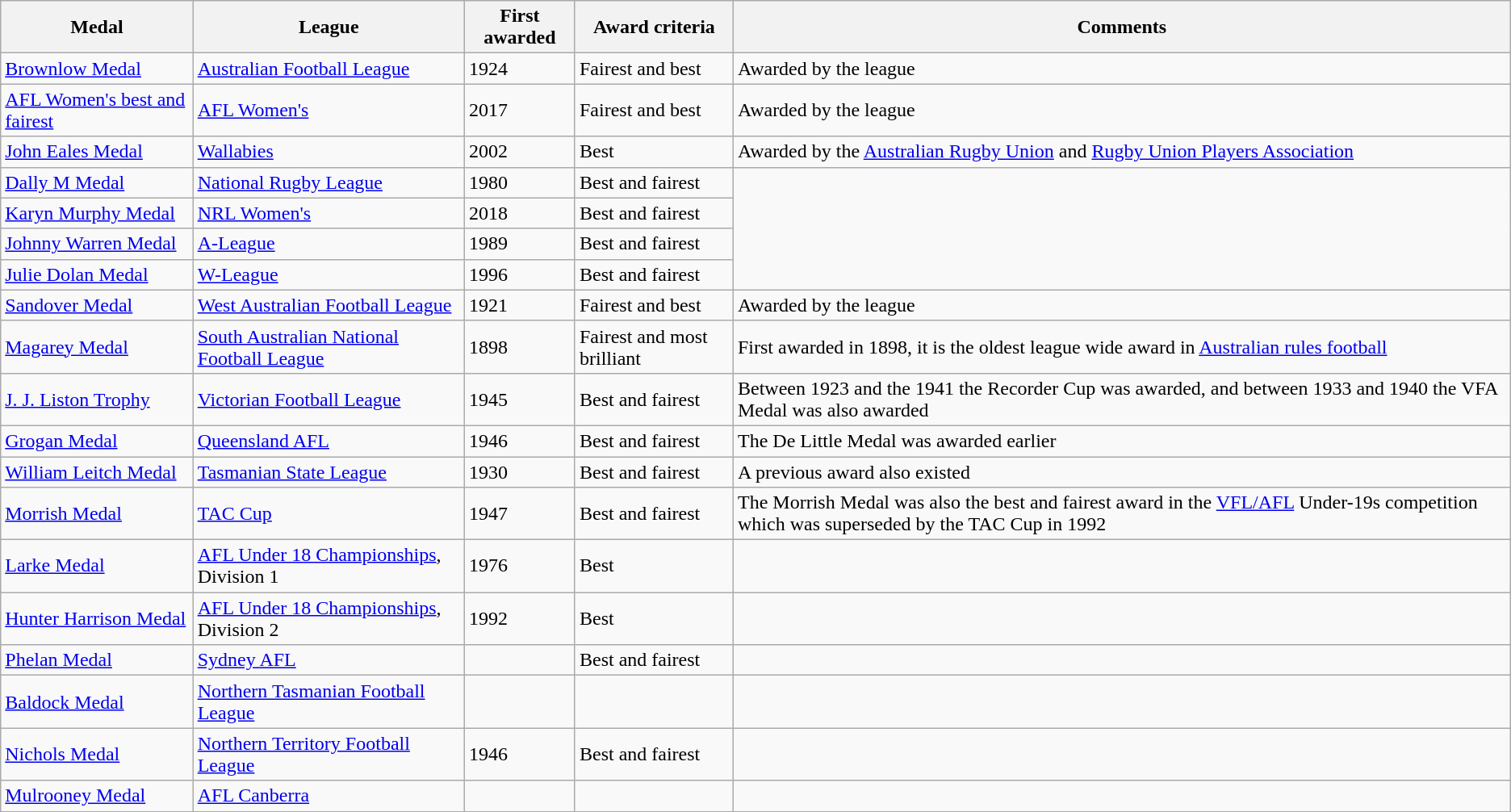<table class="sortable wikitable">
<tr>
<th>Medal</th>
<th>League</th>
<th>First awarded</th>
<th>Award criteria</th>
<th>Comments</th>
</tr>
<tr>
<td><a href='#'>Brownlow Medal</a></td>
<td><a href='#'>Australian Football League</a></td>
<td>1924</td>
<td>Fairest and best</td>
<td>Awarded by the league</td>
</tr>
<tr>
<td><a href='#'>AFL Women's best and fairest</a></td>
<td><a href='#'>AFL Women's</a></td>
<td>2017</td>
<td>Fairest and best</td>
<td>Awarded by the league</td>
</tr>
<tr>
<td><a href='#'>John Eales Medal</a></td>
<td><a href='#'>Wallabies</a></td>
<td>2002</td>
<td>Best</td>
<td>Awarded by the <a href='#'>Australian Rugby Union</a> and <a href='#'>Rugby Union Players Association</a></td>
</tr>
<tr>
<td><a href='#'>Dally M Medal</a></td>
<td><a href='#'>National Rugby League</a></td>
<td>1980</td>
<td>Best and fairest</td>
</tr>
<tr>
<td><a href='#'>Karyn Murphy Medal</a></td>
<td><a href='#'>NRL Women's</a></td>
<td>2018</td>
<td>Best and fairest</td>
</tr>
<tr>
<td><a href='#'>Johnny Warren Medal</a></td>
<td><a href='#'>A-League</a></td>
<td>1989</td>
<td>Best and fairest</td>
</tr>
<tr>
<td><a href='#'>Julie Dolan Medal</a></td>
<td><a href='#'>W-League</a></td>
<td>1996</td>
<td>Best and fairest</td>
</tr>
<tr>
<td><a href='#'>Sandover Medal</a></td>
<td><a href='#'>West Australian Football League</a></td>
<td>1921</td>
<td>Fairest and best</td>
<td>Awarded by the league</td>
</tr>
<tr>
<td><a href='#'>Magarey Medal</a></td>
<td><a href='#'>South Australian National Football League</a></td>
<td>1898</td>
<td>Fairest and most brilliant</td>
<td>First awarded in 1898, it is the oldest league wide award in <a href='#'>Australian rules football</a></td>
</tr>
<tr>
<td><a href='#'>J. J. Liston Trophy</a></td>
<td><a href='#'>Victorian Football League</a></td>
<td>1945</td>
<td>Best and fairest</td>
<td>Between 1923 and the 1941 the Recorder Cup was awarded, and between 1933 and 1940 the VFA Medal was also awarded</td>
</tr>
<tr>
<td><a href='#'>Grogan Medal</a></td>
<td><a href='#'>Queensland AFL</a></td>
<td>1946</td>
<td>Best and fairest</td>
<td>The De Little Medal was awarded earlier</td>
</tr>
<tr>
<td><a href='#'>William Leitch Medal</a></td>
<td><a href='#'>Tasmanian State League</a></td>
<td>1930</td>
<td>Best and fairest</td>
<td>A previous award also existed</td>
</tr>
<tr>
<td><a href='#'>Morrish Medal</a></td>
<td><a href='#'>TAC Cup</a></td>
<td>1947</td>
<td>Best and fairest</td>
<td>The Morrish Medal was also the best and fairest award in the <a href='#'>VFL/AFL</a> Under-19s competition which was superseded by the TAC Cup in 1992</td>
</tr>
<tr>
<td><a href='#'>Larke Medal</a></td>
<td><a href='#'>AFL Under 18 Championships</a>, Division 1</td>
<td>1976</td>
<td>Best</td>
<td></td>
</tr>
<tr>
<td><a href='#'>Hunter Harrison Medal</a></td>
<td><a href='#'>AFL Under 18 Championships</a>, Division 2</td>
<td>1992</td>
<td>Best</td>
<td></td>
</tr>
<tr>
<td><a href='#'>Phelan Medal</a></td>
<td><a href='#'>Sydney AFL</a></td>
<td></td>
<td>Best and fairest</td>
<td></td>
</tr>
<tr>
<td><a href='#'>Baldock Medal</a></td>
<td><a href='#'>Northern Tasmanian Football League</a></td>
<td></td>
<td></td>
<td></td>
</tr>
<tr>
<td><a href='#'>Nichols Medal</a></td>
<td><a href='#'>Northern Territory Football League</a></td>
<td>1946</td>
<td>Best and fairest</td>
<td></td>
</tr>
<tr>
<td><a href='#'>Mulrooney Medal</a></td>
<td><a href='#'>AFL Canberra</a></td>
<td></td>
<td></td>
<td></td>
</tr>
</table>
